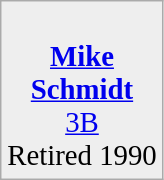<table class="wikitable" style="font-style:bold; font-size:120%; border:3px" cellpadding="3">
<tr align="center" bgcolor="eeeeee">
<td><br><strong><a href='#'>Mike<br>Schmidt</a></strong><br><a href='#'>3B</a><br><span>Retired 1990</span></td>
</tr>
</table>
